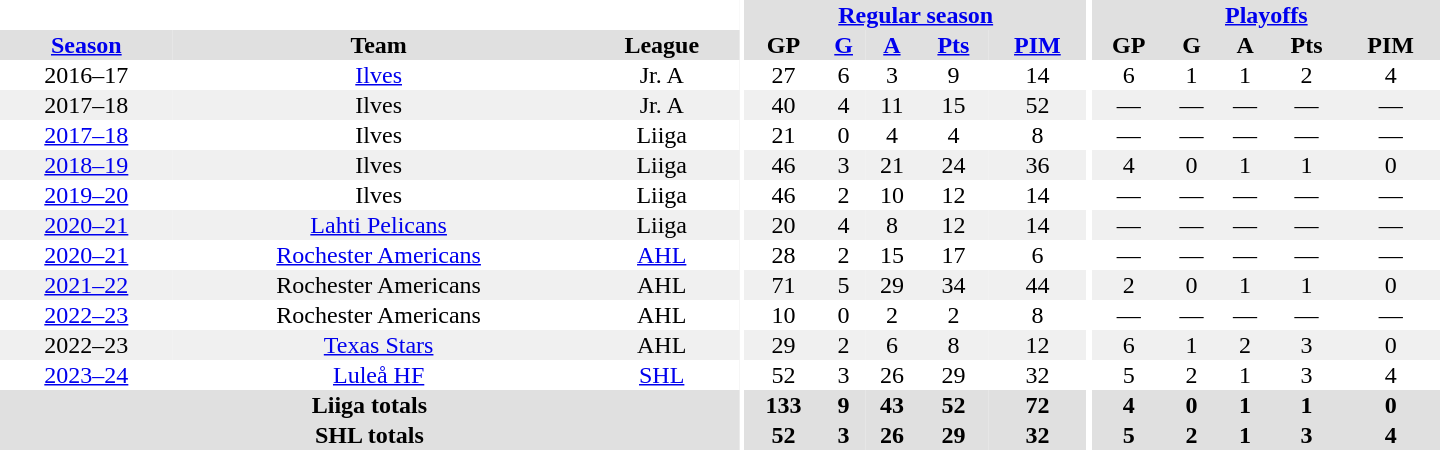<table border="0" cellpadding="1" cellspacing="0" style="text-align:center; width:60em">
<tr bgcolor="#e0e0e0">
<th colspan="3" bgcolor="#ffffff"></th>
<th rowspan="99" bgcolor="#ffffff"></th>
<th colspan="5"><a href='#'>Regular season</a></th>
<th rowspan="99" bgcolor="#ffffff"></th>
<th colspan="5"><a href='#'>Playoffs</a></th>
</tr>
<tr bgcolor="#e0e0e0">
<th><a href='#'>Season</a></th>
<th>Team</th>
<th>League</th>
<th>GP</th>
<th><a href='#'>G</a></th>
<th><a href='#'>A</a></th>
<th><a href='#'>Pts</a></th>
<th><a href='#'>PIM</a></th>
<th>GP</th>
<th>G</th>
<th>A</th>
<th>Pts</th>
<th>PIM</th>
</tr>
<tr>
<td>2016–17</td>
<td><a href='#'>Ilves</a></td>
<td>Jr. A</td>
<td>27</td>
<td>6</td>
<td>3</td>
<td>9</td>
<td>14</td>
<td>6</td>
<td>1</td>
<td>1</td>
<td>2</td>
<td>4</td>
</tr>
<tr bgcolor="#f0f0f0">
<td>2017–18</td>
<td>Ilves</td>
<td>Jr. A</td>
<td>40</td>
<td>4</td>
<td>11</td>
<td>15</td>
<td>52</td>
<td>—</td>
<td>—</td>
<td>—</td>
<td>—</td>
<td>—</td>
</tr>
<tr>
<td><a href='#'>2017–18</a></td>
<td>Ilves</td>
<td>Liiga</td>
<td>21</td>
<td>0</td>
<td>4</td>
<td>4</td>
<td>8</td>
<td>—</td>
<td>—</td>
<td>—</td>
<td>—</td>
<td>—</td>
</tr>
<tr bgcolor="#f0f0f0">
<td><a href='#'>2018–19</a></td>
<td>Ilves</td>
<td>Liiga</td>
<td>46</td>
<td>3</td>
<td>21</td>
<td>24</td>
<td>36</td>
<td>4</td>
<td>0</td>
<td>1</td>
<td>1</td>
<td>0</td>
</tr>
<tr>
<td><a href='#'>2019–20</a></td>
<td>Ilves</td>
<td>Liiga</td>
<td>46</td>
<td>2</td>
<td>10</td>
<td>12</td>
<td>14</td>
<td>—</td>
<td>—</td>
<td>—</td>
<td>—</td>
<td>—</td>
</tr>
<tr bgcolor="#f0f0f0">
<td><a href='#'>2020–21</a></td>
<td><a href='#'>Lahti Pelicans</a></td>
<td>Liiga</td>
<td>20</td>
<td>4</td>
<td>8</td>
<td>12</td>
<td>14</td>
<td>—</td>
<td>—</td>
<td>—</td>
<td>—</td>
<td>—</td>
</tr>
<tr>
<td><a href='#'>2020–21</a></td>
<td><a href='#'>Rochester Americans</a></td>
<td><a href='#'>AHL</a></td>
<td>28</td>
<td>2</td>
<td>15</td>
<td>17</td>
<td>6</td>
<td>—</td>
<td>—</td>
<td>—</td>
<td>—</td>
<td>—</td>
</tr>
<tr bgcolor="#f0f0f0">
<td><a href='#'>2021–22</a></td>
<td>Rochester Americans</td>
<td>AHL</td>
<td>71</td>
<td>5</td>
<td>29</td>
<td>34</td>
<td>44</td>
<td>2</td>
<td>0</td>
<td>1</td>
<td>1</td>
<td>0</td>
</tr>
<tr>
<td><a href='#'>2022–23</a></td>
<td>Rochester Americans</td>
<td>AHL</td>
<td>10</td>
<td>0</td>
<td>2</td>
<td>2</td>
<td>8</td>
<td>—</td>
<td>—</td>
<td>—</td>
<td>—</td>
<td>—</td>
</tr>
<tr bgcolor="#f0f0f0">
<td>2022–23</td>
<td><a href='#'>Texas Stars</a></td>
<td>AHL</td>
<td>29</td>
<td>2</td>
<td>6</td>
<td>8</td>
<td>12</td>
<td>6</td>
<td>1</td>
<td>2</td>
<td>3</td>
<td>0</td>
</tr>
<tr>
<td><a href='#'>2023–24</a></td>
<td><a href='#'>Luleå HF</a></td>
<td><a href='#'>SHL</a></td>
<td>52</td>
<td>3</td>
<td>26</td>
<td>29</td>
<td>32</td>
<td>5</td>
<td>2</td>
<td>1</td>
<td>3</td>
<td>4</td>
</tr>
<tr bgcolor="#e0e0e0">
<th colspan="3">Liiga totals</th>
<th>133</th>
<th>9</th>
<th>43</th>
<th>52</th>
<th>72</th>
<th>4</th>
<th>0</th>
<th>1</th>
<th>1</th>
<th>0</th>
</tr>
<tr bgcolor="#e0e0e0">
<th colspan="3">SHL totals</th>
<th>52</th>
<th>3</th>
<th>26</th>
<th>29</th>
<th>32</th>
<th>5</th>
<th>2</th>
<th>1</th>
<th>3</th>
<th>4</th>
</tr>
</table>
